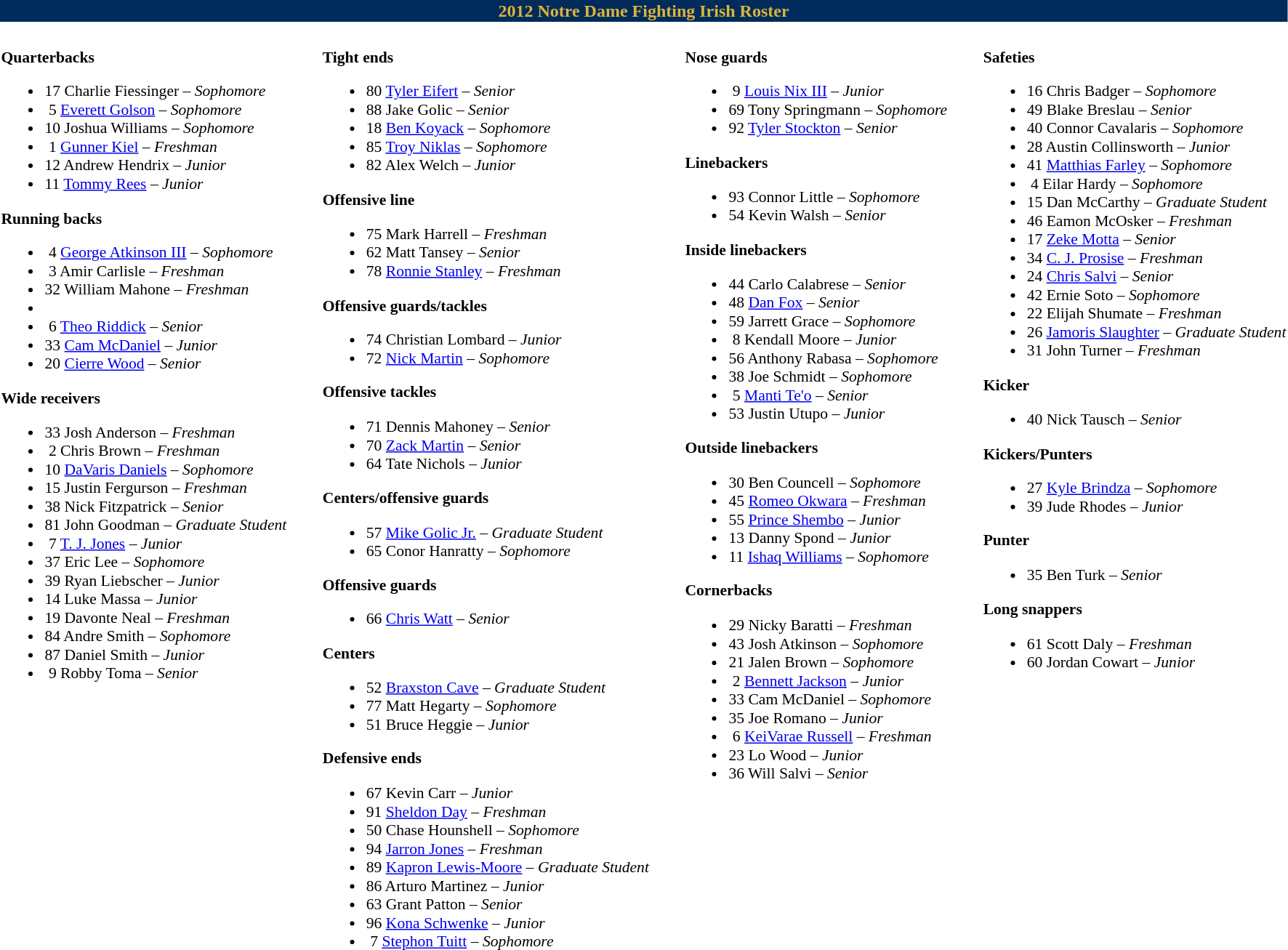<table class="toccolours" style="text-align: left;">
<tr>
<th colspan="9" style="text-align:center; background:#002b5b; color:#dcb439;">2012 Notre Dame Fighting Irish Roster</th>
</tr>
<tr>
<td colspan="9" style="text-align:center;"><small></small></td>
</tr>
<tr>
<td style="font-size:90%; vertical-align:top;"><br><strong>Quarterbacks</strong><ul><li>17 Charlie Fiessinger – <em>Sophomore</em></li><li> 5 <a href='#'>Everett Golson</a> – <em>Sophomore</em></li><li>10 Joshua Williams – <em>Sophomore</em></li><li> 1 <a href='#'>Gunner Kiel</a> – <em>Freshman</em></li><li>12 Andrew Hendrix – <em>Junior</em></li><li>11 <a href='#'>Tommy Rees</a> – <em>Junior</em></li></ul><strong>Running backs</strong><ul><li> 4 <a href='#'>George Atkinson III</a> – <em>Sophomore</em></li><li> 3 Amir Carlisle – <em>Freshman</em></li><li>32 William Mahone – <em>Freshman</em></li><li></li><li> 6 <a href='#'>Theo Riddick</a> – <em>Senior</em></li><li>33 <a href='#'>Cam McDaniel</a> – <em>Junior</em></li><li>20 <a href='#'>Cierre Wood</a> – <em>Senior</em></li></ul><strong>Wide receivers</strong><ul><li>33 Josh Anderson – <em>Freshman</em></li><li> 2 Chris Brown  – <em>Freshman</em></li><li>10 <a href='#'>DaVaris Daniels</a> – <em>Sophomore</em></li><li>15 Justin Fergurson – <em>Freshman</em></li><li>38 Nick Fitzpatrick – <em>Senior</em></li><li>81 John Goodman – <em>Graduate Student</em></li><li> 7 <a href='#'>T. J. Jones</a> – <em>Junior</em></li><li>37 Eric Lee – <em>Sophomore</em></li><li>39 Ryan Liebscher – <em>Junior</em></li><li>14 Luke Massa – <em>Junior</em></li><li>19 Davonte Neal – <em>Freshman</em></li><li>84 Andre Smith – <em>Sophomore</em></li><li>87 Daniel Smith – <em>Junior</em></li><li> 9 Robby Toma – <em>Senior</em></li></ul></td>
<td width="25"> </td>
<td style="font-size:90%; vertical-align:top;"><br><strong>Tight ends</strong><ul><li>80 <a href='#'>Tyler Eifert</a> – <em>Senior</em></li><li>88 Jake Golic – <em>Senior</em></li><li>18 <a href='#'>Ben Koyack</a> – <em>Sophomore</em></li><li>85 <a href='#'>Troy Niklas</a> – <em>Sophomore</em></li><li>82 Alex Welch – <em>Junior</em></li></ul><strong>Offensive line</strong><ul><li>75 Mark Harrell – <em>Freshman</em></li><li>62 Matt Tansey – <em>Senior</em></li><li>78 <a href='#'>Ronnie Stanley</a> – <em>Freshman</em></li></ul><strong>Offensive guards/tackles</strong><ul><li>74 Christian Lombard – <em>Junior</em></li><li>72 <a href='#'>Nick Martin</a> – <em>Sophomore</em></li></ul><strong>Offensive tackles</strong><ul><li>71 Dennis Mahoney – <em>Senior</em></li><li>70 <a href='#'>Zack Martin</a> – <em>Senior</em></li><li>64 Tate Nichols – <em>Junior</em></li></ul><strong>Centers/offensive guards</strong><ul><li>57 <a href='#'>Mike Golic Jr.</a> – <em>Graduate Student</em></li><li>65 Conor Hanratty – <em>Sophomore</em></li></ul><strong>Offensive guards</strong><ul><li>66 <a href='#'>Chris Watt</a> – <em>Senior</em></li></ul><strong>Centers</strong><ul><li>52 <a href='#'>Braxston Cave</a> – <em>Graduate Student</em></li><li>77 Matt Hegarty – <em>Sophomore</em></li><li>51 Bruce Heggie – <em>Junior</em></li></ul><strong>Defensive ends</strong><ul><li>67 Kevin Carr – <em>Junior</em></li><li>91 <a href='#'>Sheldon Day</a> – <em>Freshman</em></li><li>50 Chase Hounshell – <em>Sophomore</em></li><li>94 <a href='#'>Jarron Jones</a> – <em>Freshman</em></li><li>89 <a href='#'>Kapron Lewis-Moore</a> – <em>Graduate Student</em></li><li>86 Arturo Martinez – <em>Junior</em></li><li>63 Grant Patton – <em>Senior</em></li><li>96 <a href='#'>Kona Schwenke</a> – <em>Junior</em></li><li> 7 <a href='#'>Stephon Tuitt</a> – <em>Sophomore</em></li></ul></td>
<td width="25"> </td>
<td style="font-size:90%; vertical-align:top;"><br><strong>Nose guards</strong><ul><li> 9 <a href='#'>Louis Nix III</a> – <em>Junior</em></li><li>69 Tony Springmann – <em>Sophomore</em></li><li>92 <a href='#'>Tyler Stockton</a> – <em>Senior</em></li></ul><strong>Linebackers</strong><ul><li>93 Connor Little – <em>Sophomore</em></li><li>54 Kevin Walsh – <em>Senior</em></li></ul><strong>Inside linebackers</strong><ul><li>44 Carlo Calabrese – <em>Senior</em></li><li>48 <a href='#'>Dan Fox</a> – <em>Senior</em></li><li>59 Jarrett Grace – <em>Sophomore</em></li><li> 8 Kendall Moore – <em>Junior</em></li><li>56 Anthony Rabasa – <em>Sophomore</em></li><li>38 Joe Schmidt – <em>Sophomore</em></li><li> 5 <a href='#'>Manti Te'o</a> – <em>Senior</em></li><li>53 Justin Utupo – <em>Junior</em></li></ul><strong>Outside linebackers</strong><ul><li>30 Ben Councell – <em>Sophomore</em></li><li>45 <a href='#'>Romeo Okwara</a> – <em>Freshman</em></li><li>55 <a href='#'>Prince Shembo</a> – <em>Junior</em></li><li>13 Danny Spond – <em>Junior</em></li><li>11 <a href='#'>Ishaq Williams</a> – <em>Sophomore</em></li></ul><strong>Cornerbacks</strong><ul><li>29 Nicky Baratti – <em>Freshman</em></li><li>43 Josh Atkinson – <em>Sophomore</em></li><li>21 Jalen Brown – <em>Sophomore</em></li><li> 2 <a href='#'>Bennett Jackson</a> – <em>Junior</em></li><li>33 Cam McDaniel – <em>Sophomore</em></li><li>35 Joe Romano – <em>Junior</em></li><li> 6 <a href='#'>KeiVarae Russell</a> – <em>Freshman</em></li><li>23 Lo Wood – <em>Junior</em></li><li>36 Will Salvi – <em>Senior</em></li></ul></td>
<td width="25"> </td>
<td style="font-size:90%; vertical-align:top;"><br><strong>Safeties</strong><ul><li>16 Chris Badger – <em>Sophomore</em></li><li>49 Blake Breslau – <em>Senior</em></li><li>40 Connor Cavalaris – <em>Sophomore</em></li><li>28 Austin Collinsworth – <em>Junior</em></li><li>41 <a href='#'>Matthias Farley</a> – <em>Sophomore</em></li><li> 4 Eilar Hardy – <em>Sophomore</em></li><li>15 Dan McCarthy – <em>Graduate Student</em></li><li>46 Eamon McOsker – <em>Freshman</em></li><li>17 <a href='#'>Zeke Motta</a> – <em>Senior</em></li><li>34 <a href='#'>C. J. Prosise</a> – <em>Freshman</em></li><li>24 <a href='#'>Chris Salvi</a> – <em>Senior</em></li><li>42 Ernie Soto – <em>Sophomore</em></li><li>22 Elijah Shumate – <em>Freshman</em></li><li>26 <a href='#'>Jamoris Slaughter</a> – <em>Graduate Student</em></li><li>31 John Turner – <em>Freshman</em></li></ul><strong>Kicker</strong><ul><li>40 Nick Tausch – <em>Senior</em></li></ul><strong>Kickers/Punters</strong><ul><li>27 <a href='#'>Kyle Brindza</a> – <em>Sophomore</em></li><li>39 Jude Rhodes – <em>Junior</em></li></ul><strong>Punter</strong><ul><li>35 Ben Turk – <em>Senior</em></li></ul><strong>Long snappers</strong><ul><li>61 Scott Daly – <em>Freshman</em></li><li>60 Jordan Cowart – <em>Junior</em></li></ul></td>
</tr>
</table>
